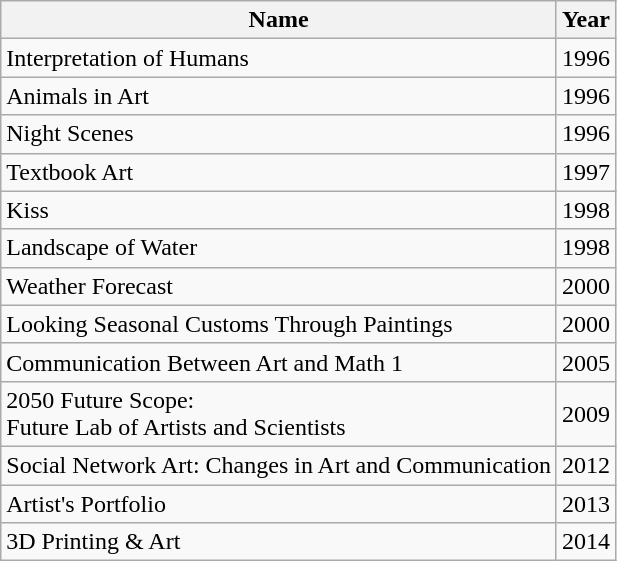<table class="wikitable">
<tr>
<th>Name</th>
<th>Year</th>
</tr>
<tr>
<td>Interpretation of Humans</td>
<td>1996</td>
</tr>
<tr>
<td>Animals in Art</td>
<td>1996</td>
</tr>
<tr>
<td>Night Scenes</td>
<td>1996</td>
</tr>
<tr>
<td>Textbook Art</td>
<td>1997</td>
</tr>
<tr>
<td>Kiss</td>
<td>1998</td>
</tr>
<tr>
<td>Landscape of Water</td>
<td>1998</td>
</tr>
<tr>
<td>Weather Forecast</td>
<td>2000</td>
</tr>
<tr>
<td>Looking Seasonal Customs  Through Paintings</td>
<td>2000</td>
</tr>
<tr>
<td>Communication Between Art and Math 1</td>
<td>2005</td>
</tr>
<tr>
<td>2050 Future Scope:<br>Future Lab of Artists and Scientists</td>
<td>2009</td>
</tr>
<tr>
<td>Social Network Art: Changes in Art and Communication</td>
<td>2012</td>
</tr>
<tr>
<td>Artist's Portfolio</td>
<td>2013</td>
</tr>
<tr>
<td>3D Printing & Art</td>
<td>2014</td>
</tr>
</table>
